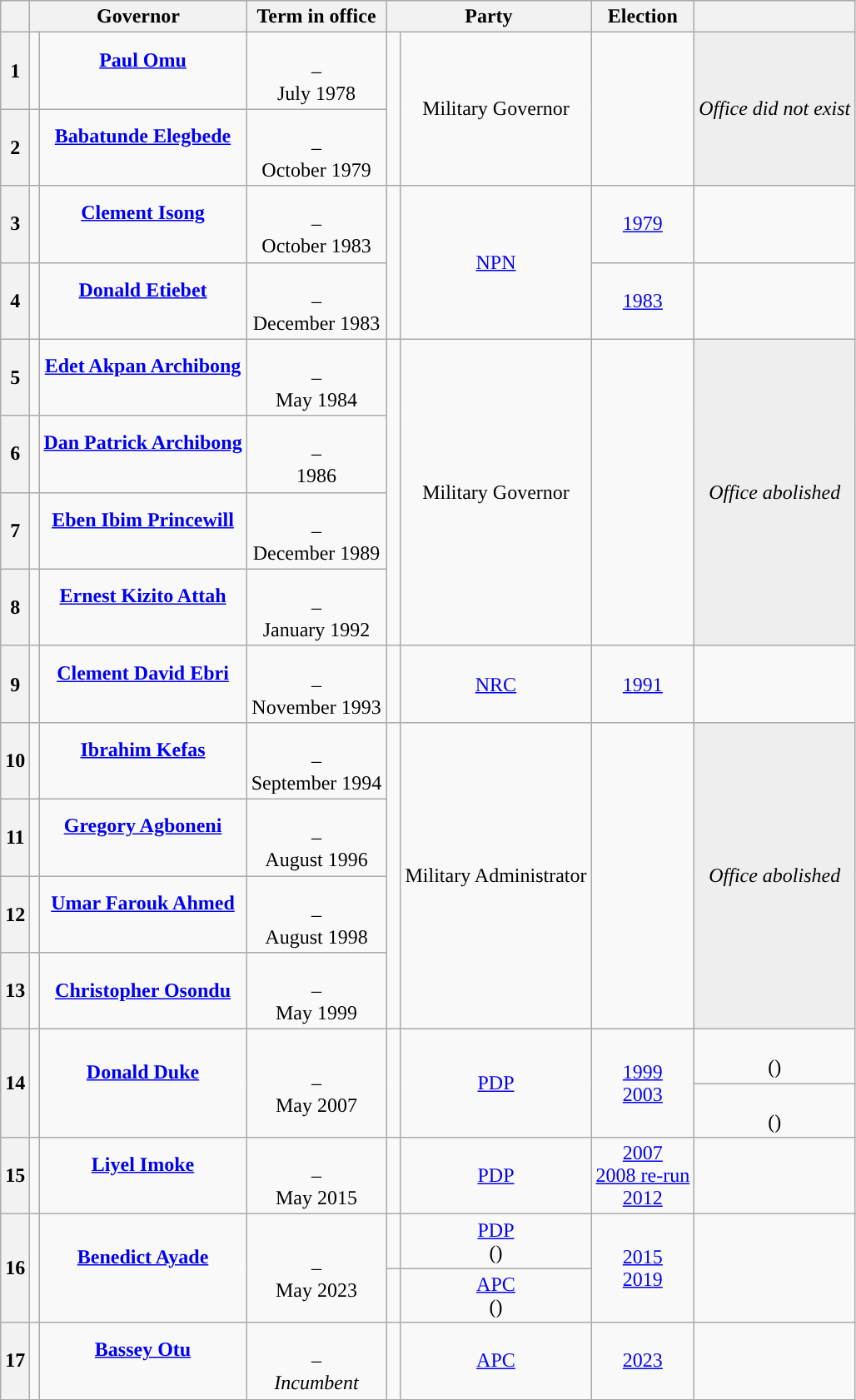<table class="wikitable sortable" style="text-align:center;">
<tr>
<th scope="col" data-sort-type="number"></th>
<th scope="colgroup" colspan="2">Governor</th>
<th scope="col" class="unsortable">Term in office</th>
<th scope="colgroup" colspan="2" class="unsortable">Party</th>
<th scope="col" class="unsortable">Election</th>
<th scope="col"></th>
</tr>
<tr ">
<th scope="row">1</th>
<td data-sort-value="Omu, Paul"></td>
<td><strong><a href='#'>Paul Omu</a></strong><br><br></td>
<td><br>–<br>July 1978<br></td>
<td rowspan="2"></td>
<td rowspan="2">Military Governor</td>
<td rowspan="2"></td>
<td rowspan="2" style="background:#EEEEEE;"><em>Office did not exist</em></td>
</tr>
<tr ">
<th scope="row">2</th>
<td data-sort-value="Elegbede, Babatunde"></td>
<td><strong><a href='#'>Babatunde Elegbede</a></strong><br><br></td>
<td><br>–<br>October 1979<br></td>
</tr>
<tr ">
<th scope="row">3</th>
<td data-sort-value="Isong, Clement"></td>
<td><strong><a href='#'>Clement Isong</a></strong><br><br></td>
<td><br>–<br>October 1983<br></td>
<td rowspan="2" style="background:"> </td>
<td rowspan="2"><a href='#'>NPN</a><br></td>
<td><a href='#'>1979</a><br></td>
<td></td>
</tr>
<tr ">
<th scope="row">4</th>
<td data-sort-value="Etiebet, Donald"></td>
<td><strong><a href='#'>Donald Etiebet</a></strong><br><br></td>
<td><br>–<br>December 1983<br></td>
<td><a href='#'>1983</a><br></td>
<td></td>
</tr>
<tr ">
<th scope="row">5</th>
<td data-sort-value="Archibong, Edet Akpan"></td>
<td><strong><a href='#'>Edet Akpan Archibong</a></strong><br><br></td>
<td><br>–<br>May 1984<br></td>
<td rowspan="4"></td>
<td rowspan="4">Military Governor</td>
<td rowspan="4"></td>
<td rowspan="4" style="background:#EEEEEE;"><em>Office abolished</em></td>
</tr>
<tr ">
<th scope="row">6</th>
<td data-sort-value="Archibong, Dan Patrick"></td>
<td><strong><a href='#'>Dan Patrick Archibong</a></strong><br><br></td>
<td><br>–<br>1986<br></td>
</tr>
<tr ">
<th scope="row">7</th>
<td data-sort-value="Princewill, Eben Ibim"></td>
<td><strong><a href='#'>Eben Ibim Princewill</a></strong><br><br></td>
<td><br>–<br>December 1989<br></td>
</tr>
<tr ">
<th scope="row">8</th>
<td data-sort-value="Attah, Ernest Kizito"></td>
<td><strong><a href='#'>Ernest Kizito Attah</a></strong><br><br></td>
<td><br>–<br>January 1992<br></td>
</tr>
<tr ">
<th scope="row">9</th>
<td data-sort-value="Ebri, Clement David"></td>
<td><strong><a href='#'>Clement David Ebri</a></strong><br><br></td>
<td><br>–<br>November 1993<br></td>
<td style="background:"> </td>
<td><a href='#'>NRC</a><br></td>
<td><a href='#'>1991</a><br></td>
<td><br></td>
</tr>
<tr ">
<th scope="row">10</th>
<td data-sort-value="Kefas, Ibrahim"></td>
<td><strong><a href='#'>Ibrahim Kefas</a></strong><br><br></td>
<td><br>–<br>September 1994<br></td>
<td rowspan="4"></td>
<td rowspan="4">Military Administrator</td>
<td rowspan="4"></td>
<td rowspan="4" style="background:#EEEEEE;"><em>Office abolished</em></td>
</tr>
<tr ">
<th scope="row">11</th>
<td data-sort-value="Agboneni, Gregory"></td>
<td><strong><a href='#'>Gregory Agboneni</a></strong><br><br></td>
<td><br>–<br>August 1996<br></td>
</tr>
<tr ">
<th scope="row">12</th>
<td data-sort-value="Ahmed, Umar Farouk"></td>
<td><strong><a href='#'>Umar Farouk Ahmed</a></strong><br><br></td>
<td><br>–<br>August 1998<br></td>
</tr>
<tr ">
<th scope="row">13</th>
<td data-sort-value="Osondu, Christopher"></td>
<td><strong><a href='#'>Christopher Osondu</a></strong></td>
<td><br>–<br>May 1999<br></td>
</tr>
<tr ">
<th rowspan="2" scope="row">14</th>
<td rowspan="2" data-sort-value="Duke, Donald"></td>
<td rowspan="2"><strong><a href='#'>Donald Duke</a></strong><br><br></td>
<td rowspan="2"><br>–<br>May 2007<br></td>
<td rowspan="2" style="background:"> </td>
<td rowspan="2"><a href='#'>PDP</a><br></td>
<td rowspan="2"><a href='#'>1999</a><br><a href='#'>2003</a><br></td>
<td><br>()<br></td>
</tr>
<tr ">
<td><br>()<br></td>
</tr>
<tr ">
<th scope="row">15</th>
<td data-sort-value="Imoke, Liyel"></td>
<td><strong><a href='#'>Liyel Imoke</a></strong><br><br></td>
<td><br>–<br>May 2015<br></td>
<td style="background:"> </td>
<td><a href='#'>PDP</a><br></td>
<td><a href='#'>2007</a><br><a href='#'>2008 re-run</a><br><a href='#'>2012</a><br></td>
<td><br></td>
</tr>
<tr ">
<th rowspan="2" scope="row">16</th>
<td rowspan="2" data-sort-value="Ayade, Benedict"></td>
<td rowspan="2"><strong><a href='#'>Benedict Ayade</a></strong><br><br></td>
<td rowspan="2"><br>–<br>May 2023<br></td>
<td style="background:"> </td>
<td><a href='#'>PDP</a><br>()<br></td>
<td rowspan="2"><a href='#'>2015</a><br><a href='#'>2019</a><br></td>
<td rowspan="2"><br></td>
</tr>
<tr ">
<td style="background:"> </td>
<td><a href='#'>APC</a><br>()<br></td>
</tr>
<tr ">
<th scope="row">17</th>
<td data-sort-value="Otu, Bassey"></td>
<td><strong><a href='#'>Bassey Otu</a></strong><br><br></td>
<td><br>–<br><em>Incumbent</em><br></td>
<td style="background:"> </td>
<td><a href='#'>APC</a><br></td>
<td><a href='#'>2023</a><br></td>
<td><br></td>
</tr>
</table>
